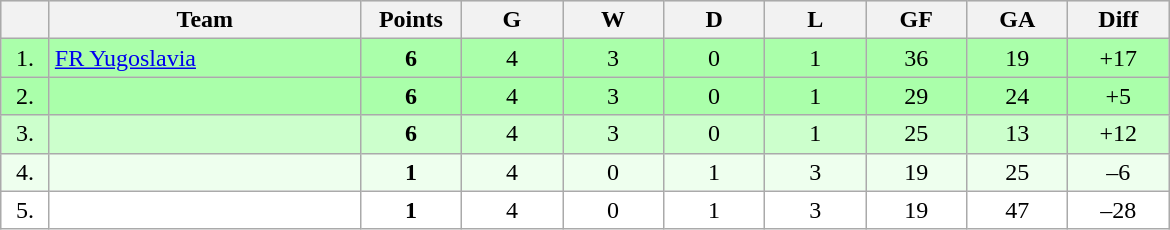<table class=wikitable style="text-align:center">
<tr bgcolor="#DCDCDC">
<th width="25"></th>
<th width="200">Team</th>
<th width="60">Points</th>
<th width="60">G</th>
<th width="60">W</th>
<th width="60">D</th>
<th width="60">L</th>
<th width="60">GF</th>
<th width="60">GA</th>
<th width="60">Diff</th>
</tr>
<tr bgcolor=#AAFFAA>
<td>1.</td>
<td align=left> <a href='#'>FR Yugoslavia</a></td>
<td><strong>6</strong></td>
<td>4</td>
<td>3</td>
<td>0</td>
<td>1</td>
<td>36</td>
<td>19</td>
<td>+17</td>
</tr>
<tr bgcolor=#AAFFAA>
<td>2.</td>
<td align=left></td>
<td><strong>6</strong></td>
<td>4</td>
<td>3</td>
<td>0</td>
<td>1</td>
<td>29</td>
<td>24</td>
<td>+5</td>
</tr>
<tr bgcolor=#CCFFCC>
<td>3.</td>
<td align=left></td>
<td><strong>6</strong></td>
<td>4</td>
<td>3</td>
<td>0</td>
<td>1</td>
<td>25</td>
<td>13</td>
<td>+12</td>
</tr>
<tr bgcolor=#EEFFEE>
<td>4.</td>
<td align=left></td>
<td><strong>1</strong></td>
<td>4</td>
<td>0</td>
<td>1</td>
<td>3</td>
<td>19</td>
<td>25</td>
<td>–6</td>
</tr>
<tr bgcolor=#FFFFFF>
<td>5.</td>
<td align=left></td>
<td><strong>1</strong></td>
<td>4</td>
<td>0</td>
<td>1</td>
<td>3</td>
<td>19</td>
<td>47</td>
<td>–28</td>
</tr>
</table>
